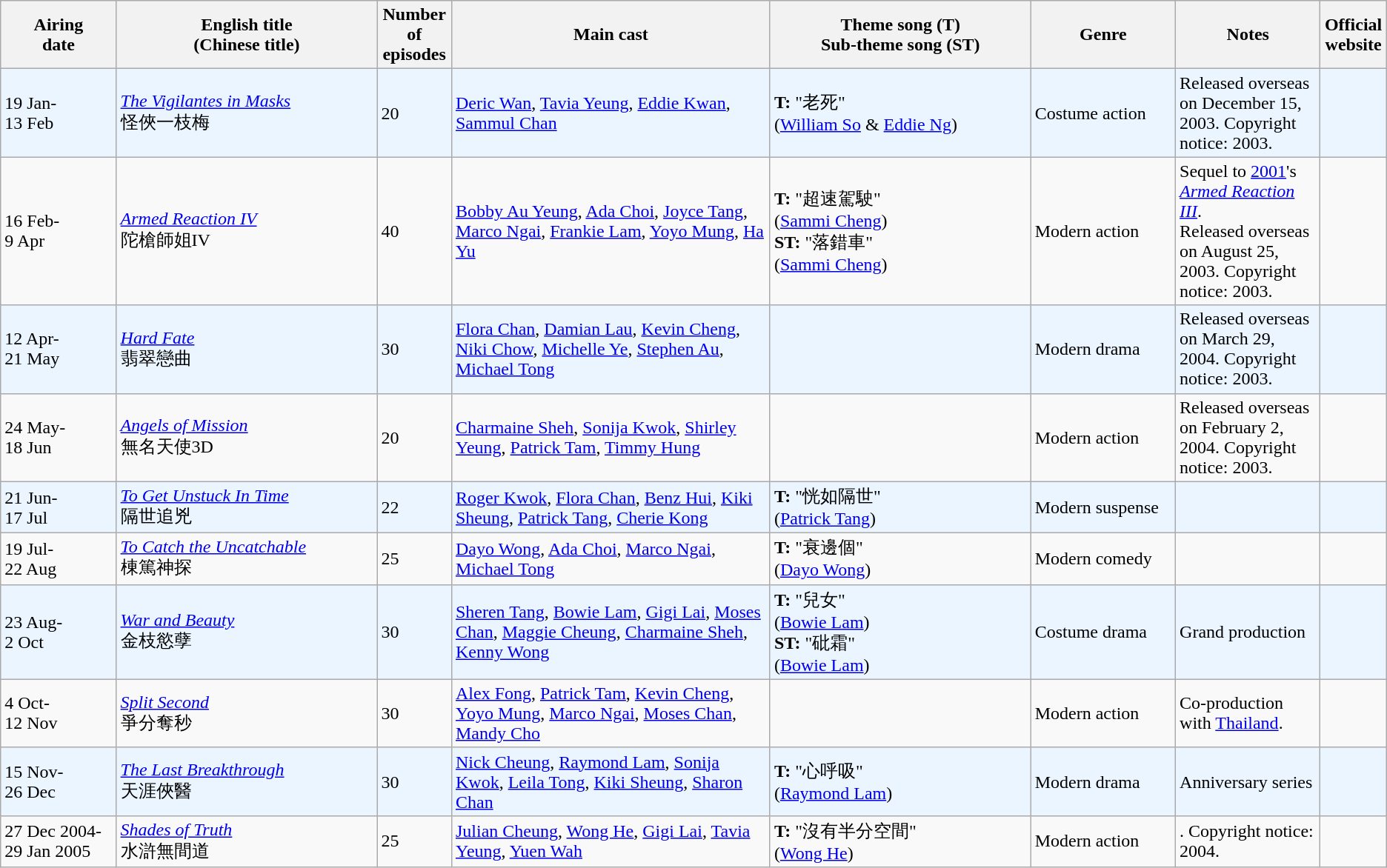<table class="wikitable">
<tr>
<th align=center width=8% bgcolor="silver">Airing<br>date</th>
<th align=center width=18% bgcolor="silver">English title <br> (Chinese title)</th>
<th align=center width=5% bgcolor="silver">Number of episodes</th>
<th align=center width=22% bgcolor="silver">Main cast</th>
<th align=center width=18% bgcolor="silver">Theme song (T) <br>Sub-theme song (ST)</th>
<th align=center width=10% bgcolor="silver">Genre</th>
<th align=center width=10% bgcolor="silver">Notes</th>
<th align=center width=1% bgcolor="silver">Official website</th>
</tr>
<tr ---- bgcolor="ebf5ff">
<td>19 Jan-<br> 13 Feb</td>
<td><em><a href='#'>The Vigilantes in Masks </a></em> <br> 怪俠一枝梅</td>
<td>20</td>
<td><a href='#'>Deric Wan</a>,  <a href='#'>Tavia Yeung</a>, <a href='#'>Eddie Kwan</a>, <a href='#'>Sammul Chan</a></td>
<td><strong>T:</strong> "老死" <br>(<a href='#'>William So</a> & <a href='#'>Eddie Ng</a>)</td>
<td>Costume action</td>
<td>Released overseas on December 15, 2003. Copyright notice: 2003.</td>
<td></td>
</tr>
<tr>
<td>16 Feb-<br> 9 Apr</td>
<td><em><a href='#'>Armed Reaction IV</a></em> <br> 陀槍師姐IV</td>
<td>40</td>
<td><a href='#'>Bobby Au Yeung</a>, <a href='#'>Ada Choi</a>, <a href='#'>Joyce Tang</a>, <a href='#'>Marco Ngai</a>, <a href='#'>Frankie Lam</a>, <a href='#'>Yoyo Mung</a>, <a href='#'>Ha Yu</a></td>
<td><strong>T:</strong> "超速駕駛" <br> (<a href='#'>Sammi Cheng</a>) <br> <strong>ST:</strong> "落錯車" <br> (<a href='#'>Sammi Cheng</a>)</td>
<td>Modern action</td>
<td>Sequel to <a href='#'>2001</a>'s <em><a href='#'>Armed Reaction III</a></em>.<br>Released overseas on August 25, 2003. Copyright notice: 2003.</td>
<td></td>
</tr>
<tr ---- bgcolor="#ebf5ff">
<td>12 Apr-<br> 21 May</td>
<td><em><a href='#'>Hard Fate</a></em> <br>  翡翠戀曲</td>
<td>30</td>
<td><a href='#'>Flora Chan</a>, <a href='#'>Damian Lau</a>, <a href='#'>Kevin Cheng</a>, <a href='#'>Niki Chow</a>, <a href='#'>Michelle Ye</a>, <a href='#'>Stephen Au</a>, <a href='#'>Michael Tong</a></td>
<td></td>
<td>Modern drama</td>
<td>Released overseas on March 29, 2004. Copyright notice: 2003.</td>
<td></td>
</tr>
<tr>
<td>24 May-<br> 18 Jun</td>
<td><em><a href='#'>Angels of Mission</a></em> <br> 無名天使3D</td>
<td>20</td>
<td><a href='#'>Charmaine Sheh</a>, <a href='#'>Sonija Kwok</a>, <a href='#'>Shirley Yeung</a>, <a href='#'>Patrick Tam</a>, <a href='#'>Timmy Hung</a></td>
<td></td>
<td>Modern action</td>
<td>Released overseas on February 2, 2004. Copyright notice: 2003.</td>
<td></td>
</tr>
<tr ---- bgcolor="#ebf5ff">
<td>21 Jun-<br> 17 Jul</td>
<td><em><a href='#'>To Get Unstuck In Time</a></em> <br> 隔世追兇</td>
<td>22</td>
<td><a href='#'>Roger Kwok</a>, <a href='#'>Flora Chan</a>, <a href='#'>Benz Hui</a>, <a href='#'>Kiki Sheung</a>, <a href='#'>Patrick Tang</a>, <a href='#'>Cherie Kong</a></td>
<td><strong>T:</strong> "恍如隔世" <br> (<a href='#'>Patrick Tang</a>)</td>
<td>Modern suspense</td>
<td></td>
<td></td>
</tr>
<tr>
<td>19 Jul-<br>22 Aug</td>
<td><em><a href='#'>To Catch the Uncatchable</a></em> <br> 棟篤神探</td>
<td>25</td>
<td><a href='#'>Dayo Wong</a>, <a href='#'>Ada Choi</a>, <a href='#'>Marco Ngai</a>, <a href='#'>Michael Tong</a></td>
<td><strong>T:</strong> "衰邊個" <br>(<a href='#'>Dayo Wong</a>)</td>
<td>Modern comedy</td>
<td></td>
<td></td>
</tr>
<tr ---- bgcolor="#ebf5ff">
<td>23 Aug-<br> 2 Oct</td>
<td><em><a href='#'>War and Beauty</a></em> <br> 金枝慾孽</td>
<td>30</td>
<td><a href='#'>Sheren Tang</a>, <a href='#'>Bowie Lam</a>, <a href='#'>Gigi Lai</a>, <a href='#'>Moses Chan</a>, <a href='#'>Maggie Cheung</a>, <a href='#'>Charmaine Sheh</a>, <a href='#'>Kenny Wong</a></td>
<td><strong>T:</strong> "兒女" <br> (<a href='#'>Bowie Lam</a>) <br> <strong>ST:</strong> "砒霜" <br> (<a href='#'>Bowie Lam</a>)</td>
<td>Costume drama</td>
<td>Grand production</td>
<td></td>
</tr>
<tr>
<td>4 Oct-<br> 12 Nov</td>
<td><em><a href='#'>Split Second</a></em> <br> 爭分奪秒</td>
<td>30</td>
<td><a href='#'>Alex Fong</a>, <a href='#'>Patrick Tam</a>, <a href='#'>Kevin Cheng</a>, <a href='#'>Yoyo Mung</a>, <a href='#'>Marco Ngai</a>, <a href='#'>Moses Chan</a>, <a href='#'>Mandy Cho</a></td>
<td></td>
<td>Modern action</td>
<td>Co-production with <a href='#'>Thailand</a>.</td>
<td></td>
</tr>
<tr ---- bgcolor="#ebf5ff">
<td>15 Nov-<br>26 Dec</td>
<td><em><a href='#'>The Last Breakthrough</a></em> <br> 天涯俠醫</td>
<td>30</td>
<td><a href='#'>Nick Cheung</a>, <a href='#'>Raymond Lam</a>, <a href='#'>Sonija Kwok</a>, <a href='#'>Leila Tong</a>, <a href='#'>Kiki Sheung</a>, <a href='#'>Sharon Chan</a></td>
<td><strong>T:</strong> "心呼吸" <br> (<a href='#'>Raymond Lam</a>)</td>
<td>Modern drama</td>
<td>Anniversary series</td>
<td></td>
</tr>
<tr>
<td>27 Dec 2004-<br>29 Jan 2005</td>
<td><em><a href='#'>Shades of Truth</a></em> <br> 水滸無間道</td>
<td>25</td>
<td><a href='#'>Julian Cheung</a>, <a href='#'>Wong He</a>, <a href='#'>Gigi Lai</a>, <a href='#'>Tavia Yeung</a>, <a href='#'>Yuen Wah</a></td>
<td><strong>T:</strong> "沒有半分空間" <br> (<a href='#'>Wong He</a>)</td>
<td>Modern action</td>
<td>. Copyright notice: 2004.</td>
<td></td>
</tr>
</table>
